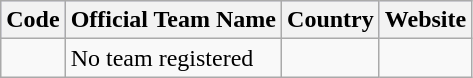<table class="wikitable">
<tr style="background:#ccccff;">
<th>Code</th>
<th>Official Team Name</th>
<th>Country</th>
<th>Website</th>
</tr>
<tr>
<td></td>
<td>No team registered</td>
<td></td>
<td></td>
</tr>
</table>
